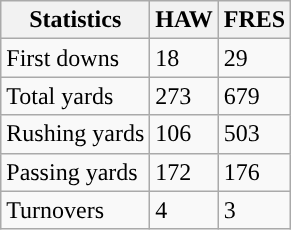<table class="wikitable">
<tr>
<th>Statistics</th>
<th>HAW</th>
<th>FRES</th>
</tr>
<tr>
<td>First downs</td>
<td>18</td>
<td>29</td>
</tr>
<tr>
<td>Total yards</td>
<td>273</td>
<td>679</td>
</tr>
<tr>
<td>Rushing yards</td>
<td>106</td>
<td>503</td>
</tr>
<tr>
<td>Passing yards</td>
<td>172</td>
<td>176</td>
</tr>
<tr>
<td>Turnovers</td>
<td>4</td>
<td>3</td>
</tr>
</table>
